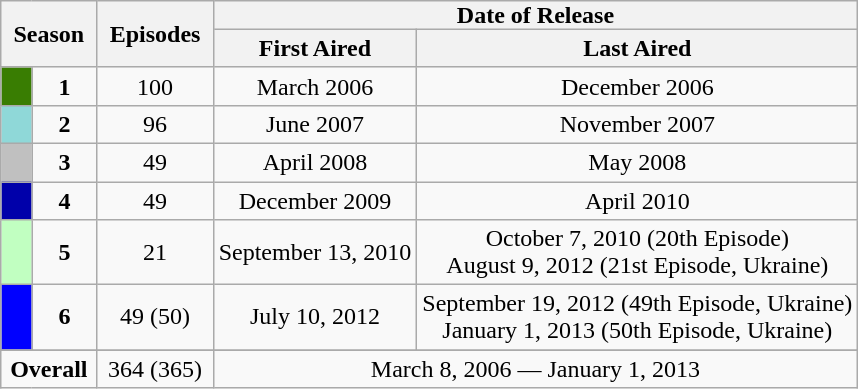<table class="wikitable" style="text-align:center;">
<tr>
<th style="padding:0 8px;" colspan="2" rowspan="2">Season</th>
<th style="padding:0 8px;" rowspan="2">Episodes</th>
<th style="padding:0 80px;" colspan="2">Date of Release</th>
</tr>
<tr>
<th>First Aired</th>
<th>Last Aired</th>
</tr>
<tr>
<td height="10" bgcolor="#397d02"></td>
<td><strong>1</strong></td>
<td>100</td>
<td>March 2006</td>
<td>December 2006</td>
</tr>
<tr>
<td height="10" bgcolor="#8fd8d8"></td>
<td><strong>2</strong></td>
<td>96</td>
<td>June 2007</td>
<td>November 2007</td>
</tr>
<tr>
<td height="10" bgcolor="#c0c0c0"></td>
<td><strong>3</strong></td>
<td>49</td>
<td>April 2008</td>
<td>May 2008</td>
</tr>
<tr>
<td height="10" bgcolor="#0000aa"></td>
<td><strong>4</strong></td>
<td>49</td>
<td>December 2009</td>
<td>April 2010</td>
</tr>
<tr>
<td height="10" bgcolor="#c1ffc1"></td>
<td><strong>5</strong></td>
<td>21</td>
<td>September 13, 2010</td>
<td>October 7, 2010 (20th Episode)<br> August 9, 2012 (21st Episode, Ukraine)</td>
</tr>
<tr>
<td height="10" bgcolor="#0000ff"></td>
<td><strong>6</strong></td>
<td>49 (50)</td>
<td>July 10, 2012</td>
<td>September 19, 2012 (49th Episode, Ukraine)<br>January 1, 2013 (50th Episode, Ukraine)</td>
</tr>
<tr>
</tr>
<tr>
<td colspan="2"><strong>Overall</strong></td>
<td>364 (365)</td>
<td colspan="2">March 8, 2006 — January 1, 2013</td>
</tr>
</table>
